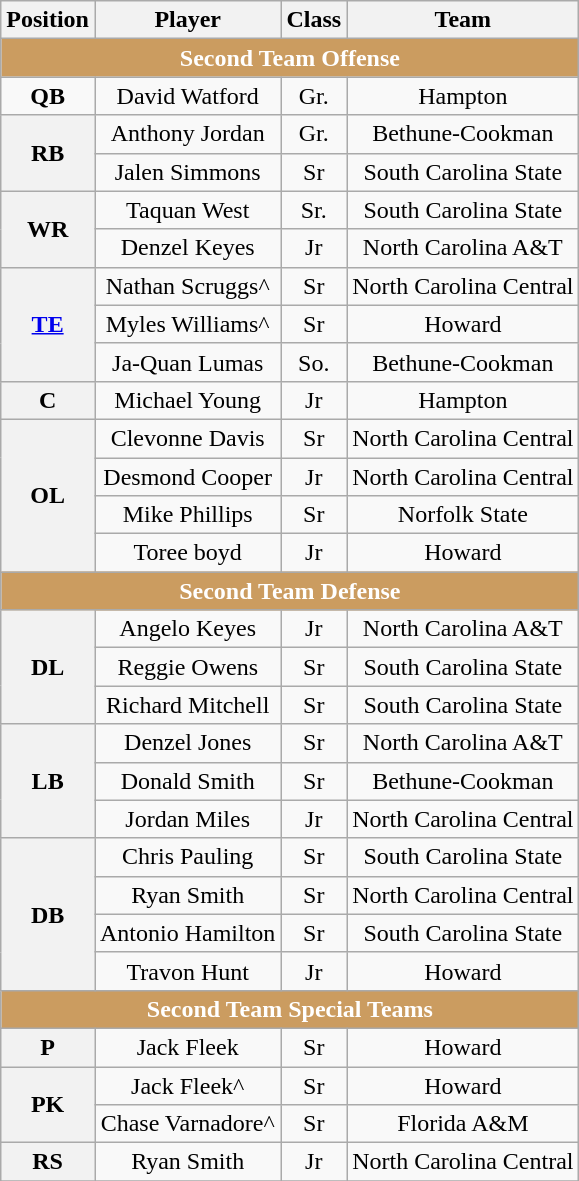<table class="wikitable" style="text-align:center;">
<tr>
<th>Position</th>
<th>Player</th>
<th>Class</th>
<th>Team</th>
</tr>
<tr>
<td colspan="4" style="text-align=center; background:#cb9c60; color:white;"><strong>Second Team Offense</strong></td>
</tr>
<tr>
<td rowspan="1"><strong>QB</strong></td>
<td>David Watford</td>
<td>Gr.</td>
<td>Hampton</td>
</tr>
<tr style="text-align:center;">
<th rowspan="2"><strong>RB</strong></th>
<td>Anthony Jordan</td>
<td>Gr.</td>
<td>Bethune-Cookman</td>
</tr>
<tr style="text-align:center;">
<td>Jalen Simmons</td>
<td>Sr</td>
<td>South Carolina State</td>
</tr>
<tr style="text-align:center;">
<th rowspan="2">WR</th>
<td>Taquan West</td>
<td>Sr.</td>
<td>South Carolina State</td>
</tr>
<tr style="text-align:center;">
<td>Denzel Keyes</td>
<td>Jr</td>
<td>North Carolina A&T</td>
</tr>
<tr style="text-align:center;">
<th rowspan="3"><a href='#'>TE</a></th>
<td>Nathan Scruggs^</td>
<td>Sr</td>
<td>North Carolina Central</td>
</tr>
<tr style="text-align:center;">
<td>Myles Williams^</td>
<td>Sr</td>
<td>Howard</td>
</tr>
<tr style="text-align:center;">
<td>Ja-Quan Lumas</td>
<td>So.</td>
<td>Bethune-Cookman</td>
</tr>
<tr style="text-align:center;">
<th rowspan="1"><strong>C</strong></th>
<td>Michael Young</td>
<td>Jr</td>
<td>Hampton</td>
</tr>
<tr style="text-align:center;">
<th rowspan="4"><strong>OL</strong></th>
<td>Clevonne Davis</td>
<td>Sr</td>
<td>North Carolina Central</td>
</tr>
<tr style="text-align:center;">
<td>Desmond Cooper</td>
<td>Jr</td>
<td>North Carolina Central</td>
</tr>
<tr style="text-align:center;">
<td>Mike Phillips</td>
<td>Sr</td>
<td>Norfolk State</td>
</tr>
<tr style="text-align:center;">
<td>Toree boyd</td>
<td>Jr</td>
<td>Howard</td>
</tr>
<tr style="text-align:center;">
<td colspan="4" style="text-align=center; background:#cb9c60; color:white;"><strong>Second Team Defense</strong></td>
</tr>
<tr style="text-align:center;">
<th rowspan="3">DL</th>
<td>Angelo Keyes</td>
<td>Jr</td>
<td>North Carolina A&T</td>
</tr>
<tr style="text-align:center;">
<td>Reggie Owens</td>
<td>Sr</td>
<td>South Carolina State</td>
</tr>
<tr style="text-align:center;">
<td>Richard Mitchell</td>
<td>Sr</td>
<td>South Carolina State</td>
</tr>
<tr style="text-align:center;">
<th rowspan="3">LB</th>
<td>Denzel Jones</td>
<td>Sr</td>
<td>North Carolina A&T</td>
</tr>
<tr style="text-align:center;">
<td>Donald Smith</td>
<td>Sr</td>
<td>Bethune-Cookman</td>
</tr>
<tr style="text-align:center;">
<td>Jordan Miles</td>
<td>Jr</td>
<td>North Carolina Central</td>
</tr>
<tr style="text-align:center;">
<th rowspan="4">DB</th>
<td>Chris Pauling</td>
<td>Sr</td>
<td>South Carolina State</td>
</tr>
<tr style="text-align:center;">
<td>Ryan Smith</td>
<td>Sr</td>
<td>North Carolina Central</td>
</tr>
<tr style="text-align:center;">
<td>Antonio Hamilton</td>
<td>Sr</td>
<td>South Carolina State</td>
</tr>
<tr style="text-align:center;">
<td>Travon Hunt</td>
<td>Jr</td>
<td>Howard</td>
</tr>
<tr>
<td colspan="4" style="text-align=center; background:#cb9c60; color:white;"><strong>Second Team Special Teams</strong></td>
</tr>
<tr style="text-align:center;">
<th rowspan="1">P</th>
<td>Jack Fleek</td>
<td>Sr</td>
<td>Howard</td>
</tr>
<tr style="text-align:center;">
<th rowspan="2">PK</th>
<td>Jack Fleek^</td>
<td>Sr</td>
<td>Howard</td>
</tr>
<tr style="text-align:center;">
<td>Chase Varnadore^</td>
<td>Sr</td>
<td>Florida A&M</td>
</tr>
<tr style="text-align:center;">
<th rowspan="1">RS</th>
<td>Ryan Smith</td>
<td>Jr</td>
<td>North Carolina Central</td>
</tr>
<tr>
</tr>
</table>
